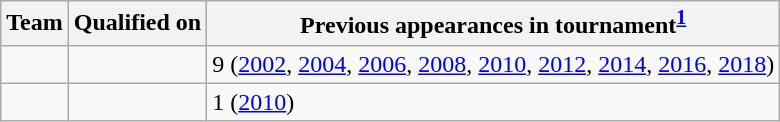<table class="wikitable sortable">
<tr>
<th>Team</th>
<th>Qualified on</th>
<th data-sort-type="number">Previous appearances in tournament<sup><strong><a href='#'>1</a></strong></sup></th>
</tr>
<tr>
<td></td>
<td></td>
<td>9 (<a href='#'>2002</a>, <a href='#'>2004</a>, <a href='#'>2006</a>, <a href='#'>2008</a>, <a href='#'>2010</a>, <a href='#'>2012</a>, <a href='#'>2014</a>, <a href='#'>2016</a>, <a href='#'>2018</a>)</td>
</tr>
<tr>
<td></td>
<td></td>
<td>1 (<a href='#'>2010</a>)</td>
</tr>
</table>
